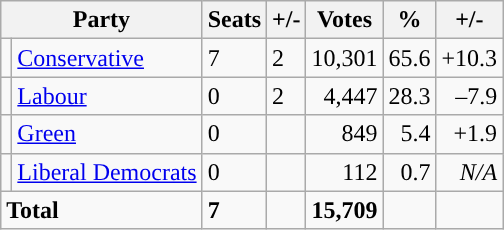<table class="wikitable sortable">
<tr>
<th colspan="2">Party</th>
<th>Seats</th>
<th>+/-</th>
<th>Votes</th>
<th>%</th>
<th>+/-</th>
</tr>
<tr>
<td style="background-color: "></td>
<td><a href='#'>Conservative</a></td>
<td>7</td>
<td> 2</td>
<td style="text-align:right;">10,301</td>
<td style="text-align:right;">65.6</td>
<td style="text-align:right;">+10.3</td>
</tr>
<tr>
<td style="background-color: "></td>
<td><a href='#'>Labour</a></td>
<td>0</td>
<td> 2</td>
<td style="text-align:right;">4,447</td>
<td style="text-align:right;">28.3</td>
<td style="text-align:right;">–7.9</td>
</tr>
<tr>
<td style="background-color: "></td>
<td><a href='#'>Green</a></td>
<td>0</td>
<td></td>
<td style="text-align:right;">849</td>
<td style="text-align:right;">5.4</td>
<td style="text-align:right;">+1.9</td>
</tr>
<tr>
<td style="background-color: "></td>
<td><a href='#'>Liberal Democrats</a></td>
<td>0</td>
<td></td>
<td style="text-align:right;">112</td>
<td style="text-align:right;">0.7</td>
<td style="text-align:right;"><em>N/A</em></td>
</tr>
<tr>
<td colspan="2"><strong>Total</strong></td>
<td><strong>7</strong></td>
<td></td>
<td style="text-align:right;"><strong>15,709</strong></td>
<td style="text-align:right;"></td>
<td style="text-align:right;"></td>
</tr>
</table>
